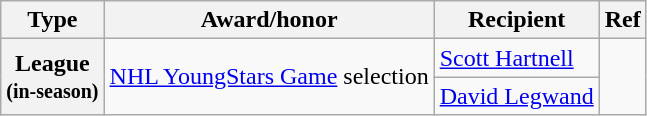<table class="wikitable">
<tr>
<th scope="col">Type</th>
<th scope="col">Award/honor</th>
<th scope="col">Recipient</th>
<th scope="col">Ref</th>
</tr>
<tr>
<th scope="row" rowspan="2">League<br><small>(in-season)</small></th>
<td rowspan="8"><a href='#'>NHL YoungStars Game</a> selection</td>
<td><a href='#'>Scott Hartnell</a></td>
<td rowspan="8"></td>
</tr>
<tr>
<td><a href='#'>David Legwand</a></td>
</tr>
</table>
